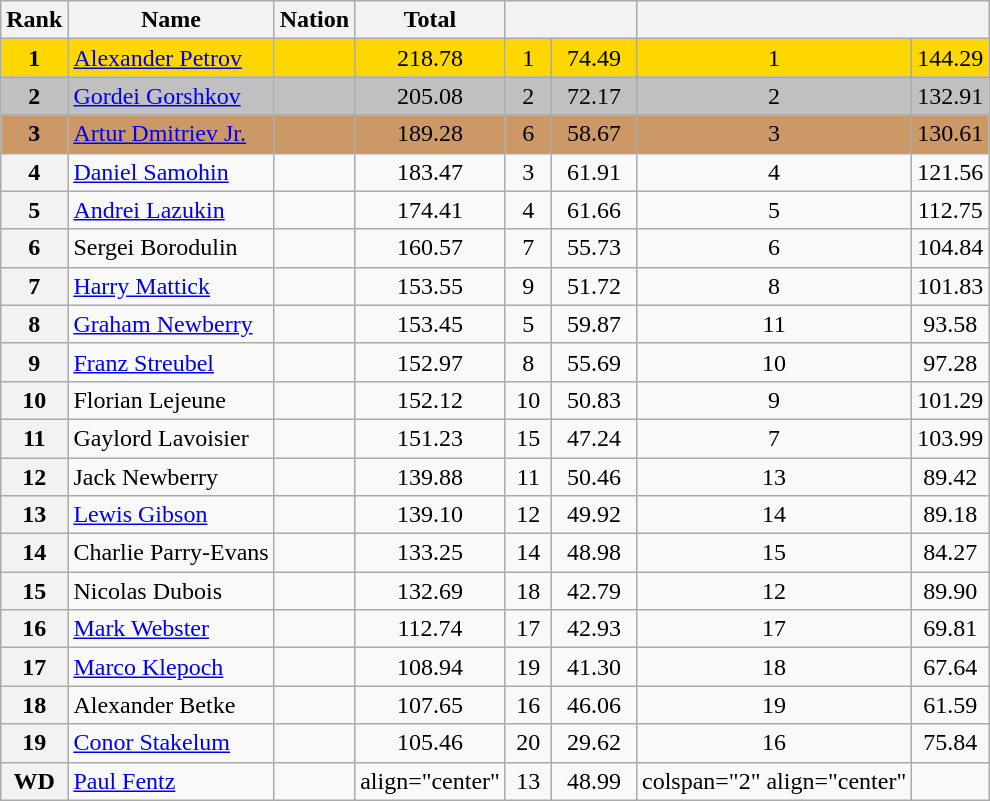<table class="wikitable sortable">
<tr>
<th>Rank</th>
<th>Name</th>
<th>Nation</th>
<th width="80px">Total</th>
<th colspan="2" width="80px"></th>
<th colspan="2" width="80px"></th>
</tr>
<tr bgcolor="gold">
<td align="center"><strong>1</strong></td>
<td><a href='#'>Alexander Petrov</a></td>
<td></td>
<td align="center">218.78</td>
<td align="center">1</td>
<td align="center">74.49</td>
<td align="center">1</td>
<td align="center">144.29</td>
</tr>
<tr bgcolor="silver">
<td align="center"><strong>2</strong></td>
<td><a href='#'>Gordei Gorshkov</a></td>
<td></td>
<td align="center">205.08</td>
<td align="center">2</td>
<td align="center">72.17</td>
<td align="center">2</td>
<td align="center">132.91</td>
</tr>
<tr bgcolor="cc9966">
<td align="center"><strong>3</strong></td>
<td><a href='#'>Artur Dmitriev Jr.</a></td>
<td></td>
<td align="center">189.28</td>
<td align="center">6</td>
<td align="center">58.67</td>
<td align="center">3</td>
<td align="center">130.61</td>
</tr>
<tr>
<th>4</th>
<td><a href='#'>Daniel Samohin</a></td>
<td></td>
<td align="center">183.47</td>
<td align="center">3</td>
<td align="center">61.91</td>
<td align="center">4</td>
<td align="center">121.56</td>
</tr>
<tr>
<th>5</th>
<td><a href='#'>Andrei Lazukin</a></td>
<td></td>
<td align="center">174.41</td>
<td align="center">4</td>
<td align="center">61.66</td>
<td align="center">5</td>
<td align="center">112.75</td>
</tr>
<tr>
<th>6</th>
<td>Sergei Borodulin</td>
<td></td>
<td align="center">160.57</td>
<td align="center">7</td>
<td align="center">55.73</td>
<td align="center">6</td>
<td align="center">104.84</td>
</tr>
<tr>
<th>7</th>
<td><a href='#'>Harry Mattick</a></td>
<td></td>
<td align="center">153.55</td>
<td align="center">9</td>
<td align="center">51.72</td>
<td align="center">8</td>
<td align="center">101.83</td>
</tr>
<tr>
<th>8</th>
<td><a href='#'>Graham Newberry</a></td>
<td></td>
<td align="center">153.45</td>
<td align="center">5</td>
<td align="center">59.87</td>
<td align="center">11</td>
<td align="center">93.58</td>
</tr>
<tr>
<th>9</th>
<td><a href='#'>Franz Streubel</a></td>
<td></td>
<td align="center">152.97</td>
<td align="center">8</td>
<td align="center">55.69</td>
<td align="center">10</td>
<td align="center">97.28</td>
</tr>
<tr>
<th>10</th>
<td>Florian Lejeune</td>
<td></td>
<td align="center">152.12</td>
<td align="center">10</td>
<td align="center">50.83</td>
<td align="center">9</td>
<td align="center">101.29</td>
</tr>
<tr>
<th>11</th>
<td>Gaylord Lavoisier</td>
<td></td>
<td align="center">151.23</td>
<td align="center">15</td>
<td align="center">47.24</td>
<td align="center">7</td>
<td align="center">103.99</td>
</tr>
<tr>
<th>12</th>
<td>Jack Newberry</td>
<td></td>
<td align="center">139.88</td>
<td align="center">11</td>
<td align="center">50.46</td>
<td align="center">13</td>
<td align="center">89.42</td>
</tr>
<tr>
<th>13</th>
<td><a href='#'>Lewis Gibson</a></td>
<td></td>
<td align="center">139.10</td>
<td align="center">12</td>
<td align="center">49.92</td>
<td align="center">14</td>
<td align="center">89.18</td>
</tr>
<tr>
<th>14</th>
<td>Charlie Parry-Evans</td>
<td></td>
<td align="center">133.25</td>
<td align="center">14</td>
<td align="center">48.98</td>
<td align="center">15</td>
<td align="center">84.27</td>
</tr>
<tr>
<th>15</th>
<td>Nicolas Dubois</td>
<td></td>
<td align="center">132.69</td>
<td align="center">18</td>
<td align="center">42.79</td>
<td align="center">12</td>
<td align="center">89.90</td>
</tr>
<tr>
<th>16</th>
<td><a href='#'>Mark Webster</a></td>
<td></td>
<td align="center">112.74</td>
<td align="center">17</td>
<td align="center">42.93</td>
<td align="center">17</td>
<td align="center">69.81</td>
</tr>
<tr>
<th>17</th>
<td><a href='#'>Marco Klepoch</a></td>
<td></td>
<td align="center">108.94</td>
<td align="center">19</td>
<td align="center">41.30</td>
<td align="center">18</td>
<td align="center">67.64</td>
</tr>
<tr>
<th>18</th>
<td>Alexander Betke</td>
<td></td>
<td align="center">107.65</td>
<td align="center">16</td>
<td align="center">46.06</td>
<td align="center">19</td>
<td align="center">61.59</td>
</tr>
<tr>
<th>19</th>
<td><a href='#'>Conor Stakelum</a></td>
<td></td>
<td align="center">105.46</td>
<td align="center">20</td>
<td align="center">29.62</td>
<td align="center">16</td>
<td align="center">75.84</td>
</tr>
<tr>
<th>WD</th>
<td><a href='#'>Paul Fentz</a></td>
<td></td>
<td>align="center" </td>
<td align="center">13</td>
<td align="center">48.99</td>
<td>colspan="2" align="center" </td>
</tr>
</table>
